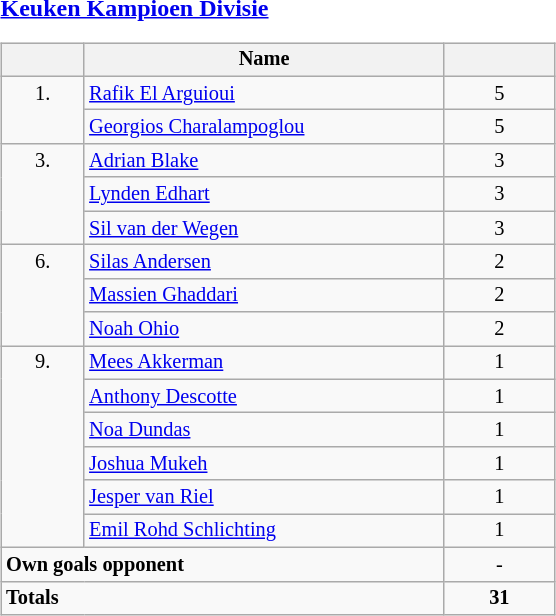<table style="width: 33%;">
<tr>
<td style="width: 33%; text-align: left; vertical-align: top;"><br><strong> <a href='#'>Keuken Kampioen Divisie</a></strong><table class="wikitable" style="width: 90%; font-size: 85%;">
<tr style="vertical-align: top;">
<th style="width: 15%; text-align: center;"></th>
<th style="width: 65%; text-align: center;">Name</th>
<th style="width: 20%; text-align: center;"></th>
</tr>
<tr style="vertical-align: top;">
<td rowspan="2" style="text-align: center;">1.</td>
<td><strong></strong> <a href='#'>Rafik El Arguioui</a></td>
<td style="text-align: center;">5</td>
</tr>
<tr style="vertical-align: top;">
<td><strong></strong> <a href='#'>Georgios Charalampoglou</a></td>
<td style="text-align: center;">5</td>
</tr>
<tr style="vertical-align: top;">
<td rowspan="3" style="text-align: center;">3.</td>
<td><strong></strong> <a href='#'>Adrian Blake</a></td>
<td style="text-align: center;">3</td>
</tr>
<tr style="vertical-align: top;">
<td><strong></strong> <a href='#'>Lynden Edhart</a></td>
<td style="text-align: center;">3</td>
</tr>
<tr style="vertical-align: top;">
<td><strong></strong> <a href='#'>Sil van der Wegen</a></td>
<td style="text-align: center;">3</td>
</tr>
<tr style="vertical-align: top;">
<td rowspan="3" style="text-align: center;">6.</td>
<td><strong></strong> <a href='#'>Silas Andersen</a></td>
<td style="text-align: center;">2</td>
</tr>
<tr style="vertical-align: top;">
<td><strong></strong> <a href='#'>Massien Ghaddari</a></td>
<td style="text-align: center;">2</td>
</tr>
<tr style="vertical-align: top;">
<td><strong></strong> <a href='#'>Noah Ohio</a></td>
<td style="text-align: center;">2</td>
</tr>
<tr style="vertical-align: top;">
<td rowspan="6" style="text-align: center;">9.</td>
<td><strong></strong> <a href='#'>Mees Akkerman</a></td>
<td style="text-align: center;">1</td>
</tr>
<tr style="vertical-align: top;">
<td><strong></strong> <a href='#'>Anthony Descotte</a></td>
<td style="text-align: center;">1</td>
</tr>
<tr style="vertical-align: top;">
<td><strong></strong> <a href='#'>Noa Dundas</a></td>
<td style="text-align: center;">1</td>
</tr>
<tr style="vertical-align: top;">
<td><strong></strong> <a href='#'>Joshua Mukeh</a></td>
<td style="text-align: center;">1</td>
</tr>
<tr style="vertical-align: top;">
<td><strong></strong> <a href='#'>Jesper van Riel</a></td>
<td style="text-align: center;">1</td>
</tr>
<tr style="vertical-align: top;">
<td><strong></strong> <a href='#'>Emil Rohd Schlichting</a></td>
<td style="text-align: center;">1</td>
</tr>
<tr style="vertical-align: top;">
<td colspan="2"><strong>Own goals opponent</strong></td>
<td style="text-align: center;">-</td>
</tr>
<tr style="vertical-align: top;">
<td colspan="2"><strong>Totals</strong></td>
<td style="text-align: center;"><strong>31</strong></td>
</tr>
</table>
</td>
</tr>
</table>
